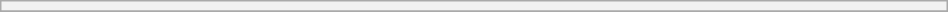<table class="wikitable sortable collapsible collapsed" style="min-width:50%">
<tr>
<th colspan=6 style="font-size:88%"><a href='#'></a></th>
</tr>
<tr>
</tr>
</table>
